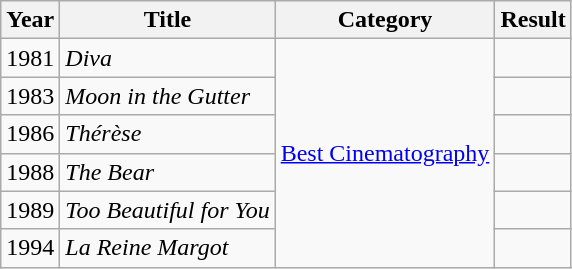<table class="wikitable">
<tr>
<th>Year</th>
<th>Title</th>
<th>Category</th>
<th>Result</th>
</tr>
<tr>
<td>1981</td>
<td><em>Diva</em></td>
<td rowspan=6><a href='#'>Best Cinematography</a></td>
<td></td>
</tr>
<tr>
<td>1983</td>
<td><em>Moon in the Gutter</em></td>
<td></td>
</tr>
<tr>
<td>1986</td>
<td><em>Thérèse</em></td>
<td></td>
</tr>
<tr>
<td>1988</td>
<td><em>The Bear</em></td>
<td></td>
</tr>
<tr>
<td>1989</td>
<td><em>Too Beautiful for You</em></td>
<td></td>
</tr>
<tr>
<td>1994</td>
<td><em>La Reine Margot</em></td>
<td></td>
</tr>
</table>
